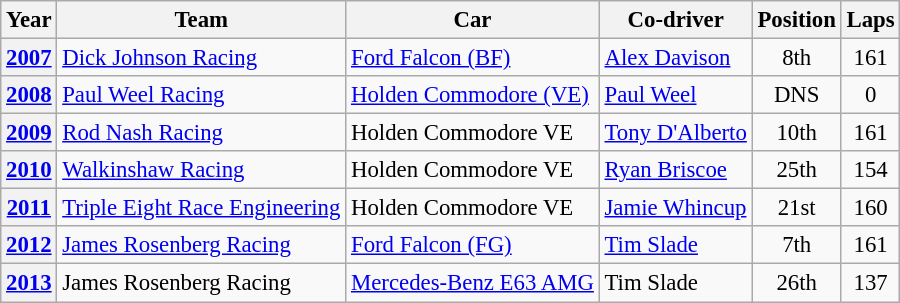<table class="wikitable" style="font-size: 95%;">
<tr>
<th>Year</th>
<th>Team</th>
<th>Car</th>
<th>Co-driver</th>
<th>Position</th>
<th>Laps</th>
</tr>
<tr>
<th><a href='#'>2007</a></th>
<td><a href='#'>Dick Johnson Racing</a></td>
<td><a href='#'>Ford Falcon (BF)</a></td>
<td> <a href='#'>Alex Davison</a></td>
<td align="center">8th</td>
<td align="center">161</td>
</tr>
<tr>
<th><a href='#'>2008</a></th>
<td><a href='#'>Paul Weel Racing</a></td>
<td><a href='#'>Holden Commodore (VE)</a></td>
<td> <a href='#'>Paul Weel</a></td>
<td align="center">DNS</td>
<td align="center">0</td>
</tr>
<tr>
<th><a href='#'>2009</a></th>
<td><a href='#'>Rod Nash Racing</a></td>
<td>Holden Commodore VE</td>
<td> <a href='#'>Tony D'Alberto</a></td>
<td align="center">10th</td>
<td align="center">161</td>
</tr>
<tr>
<th><a href='#'>2010</a></th>
<td><a href='#'>Walkinshaw Racing</a></td>
<td>Holden Commodore VE</td>
<td> <a href='#'>Ryan Briscoe</a></td>
<td align="center">25th</td>
<td align="center">154</td>
</tr>
<tr>
<th><a href='#'>2011</a></th>
<td><a href='#'>Triple Eight Race Engineering</a></td>
<td>Holden Commodore VE</td>
<td> <a href='#'>Jamie Whincup</a></td>
<td align="center">21st</td>
<td align="center">160</td>
</tr>
<tr>
<th><a href='#'>2012</a></th>
<td><a href='#'>James Rosenberg Racing</a></td>
<td><a href='#'>Ford Falcon (FG)</a></td>
<td> <a href='#'>Tim Slade</a></td>
<td align="center">7th</td>
<td align="center">161</td>
</tr>
<tr>
<th><a href='#'>2013</a></th>
<td>James Rosenberg Racing</td>
<td><a href='#'>Mercedes-Benz E63 AMG</a></td>
<td> Tim Slade</td>
<td align="center">26th</td>
<td align="center">137</td>
</tr>
</table>
